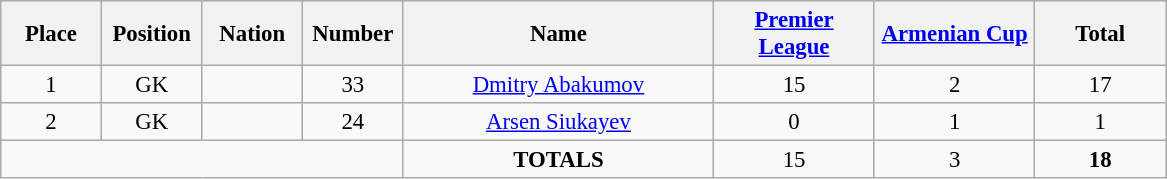<table class="wikitable" style="font-size: 95%; text-align: center;">
<tr>
<th width=60>Place</th>
<th width=60>Position</th>
<th width=60>Nation</th>
<th width=60>Number</th>
<th width=200>Name</th>
<th width=100><a href='#'>Premier League</a></th>
<th width=100><a href='#'>Armenian Cup</a></th>
<th width=80><strong>Total</strong></th>
</tr>
<tr>
<td>1</td>
<td>GK</td>
<td></td>
<td>33</td>
<td><a href='#'>Dmitry Abakumov</a></td>
<td>15</td>
<td>2</td>
<td>17</td>
</tr>
<tr>
<td>2</td>
<td>GK</td>
<td></td>
<td>24</td>
<td><a href='#'>Arsen Siukayev</a></td>
<td>0</td>
<td>1</td>
<td>1</td>
</tr>
<tr>
<td colspan="4"></td>
<td><strong>TOTALS</strong></td>
<td>15</td>
<td>3</td>
<td><strong>18</strong></td>
</tr>
</table>
